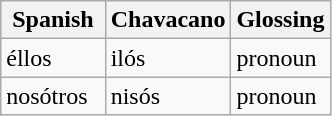<table class="wikitable">
<tr>
<th>Spanish</th>
<th>Chavacano</th>
<th>Glossing</th>
</tr>
<tr>
<td>éllos  </td>
<td>ilós    </td>
<td> pronoun</td>
</tr>
<tr>
<td>nosótros  </td>
<td>nisós </td>
<td> pronoun</td>
</tr>
</table>
